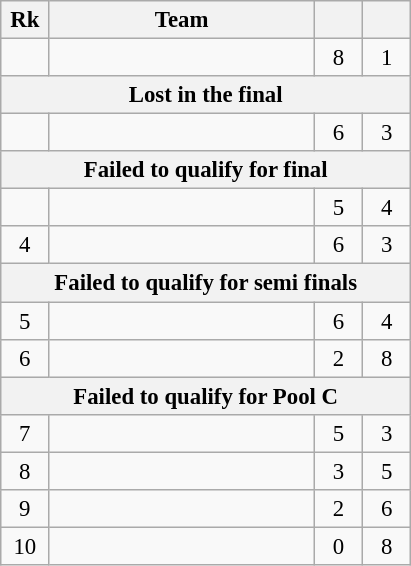<table class=wikitable style="text-align:center; font-size:95%">
<tr>
<th width=25>Rk</th>
<th width=170>Team</th>
<th width=25></th>
<th width=25></th>
</tr>
<tr>
<td></td>
<td align=left></td>
<td>8</td>
<td>1</td>
</tr>
<tr>
<th colspan=4>Lost in the final</th>
</tr>
<tr>
<td></td>
<td align=left></td>
<td>6</td>
<td>3</td>
</tr>
<tr>
<th colspan=4>Failed to qualify for final</th>
</tr>
<tr>
<td></td>
<td align=left></td>
<td>5</td>
<td>4</td>
</tr>
<tr>
<td>4</td>
<td align=left></td>
<td>6</td>
<td>3</td>
</tr>
<tr>
<th colspan=4>Failed to qualify for semi finals</th>
</tr>
<tr>
<td>5</td>
<td align=left></td>
<td>6</td>
<td>4</td>
</tr>
<tr>
<td>6</td>
<td align=left></td>
<td>2</td>
<td>8</td>
</tr>
<tr>
<th colspan=4>Failed to qualify for Pool C</th>
</tr>
<tr>
<td>7</td>
<td align=left></td>
<td>5</td>
<td>3</td>
</tr>
<tr>
<td>8</td>
<td align=left></td>
<td>3</td>
<td>5</td>
</tr>
<tr>
<td>9</td>
<td align=left></td>
<td>2</td>
<td>6</td>
</tr>
<tr>
<td>10</td>
<td align=left></td>
<td>0</td>
<td>8</td>
</tr>
</table>
